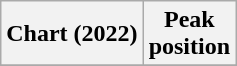<table class="wikitable sortable plainrowheaders" style="text-align:center">
<tr>
<th scope="col">Chart (2022)</th>
<th scope="col">Peak<br>position</th>
</tr>
<tr>
</tr>
</table>
